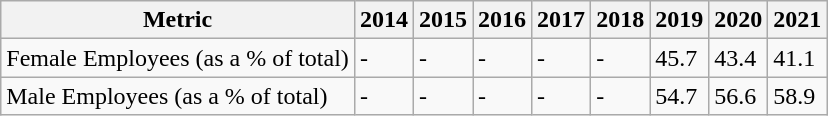<table class="wikitable">
<tr>
<th>Metric</th>
<th>2014</th>
<th>2015</th>
<th>2016</th>
<th>2017</th>
<th>2018</th>
<th>2019</th>
<th>2020</th>
<th>2021</th>
</tr>
<tr>
<td>Female Employees (as a % of total)</td>
<td>-</td>
<td>-</td>
<td>-</td>
<td>-</td>
<td>-</td>
<td>45.7</td>
<td>43.4</td>
<td>41.1</td>
</tr>
<tr>
<td>Male Employees (as a % of total)</td>
<td>-</td>
<td>-</td>
<td>-</td>
<td>-</td>
<td>-</td>
<td>54.7</td>
<td>56.6</td>
<td>58.9</td>
</tr>
</table>
